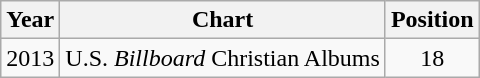<table class="wikitable sortable">
<tr>
<th>Year</th>
<th>Chart</th>
<th>Position</th>
</tr>
<tr>
<td>2013</td>
<td>U.S. <em>Billboard</em> Christian Albums</td>
<td style="text-align:center;">18</td>
</tr>
</table>
